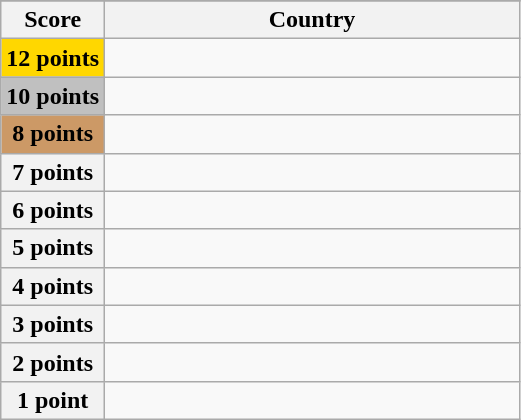<table class="wikitable">
<tr>
</tr>
<tr>
<th scope="col" width="20%">Score</th>
<th scope="col">Country</th>
</tr>
<tr>
<th scope="row" style="background:gold">12 points</th>
<td></td>
</tr>
<tr>
<th scope="row" style="background:silver">10 points</th>
<td></td>
</tr>
<tr>
<th scope="row" style="background:#CC9966">8 points</th>
<td></td>
</tr>
<tr>
<th scope="row">7 points</th>
<td></td>
</tr>
<tr>
<th scope="row">6 points</th>
<td></td>
</tr>
<tr>
<th scope="row">5 points</th>
<td></td>
</tr>
<tr>
<th scope="row">4 points</th>
<td></td>
</tr>
<tr>
<th scope="row">3 points</th>
<td></td>
</tr>
<tr>
<th scope="row">2 points</th>
<td></td>
</tr>
<tr>
<th scope="row">1 point</th>
<td></td>
</tr>
</table>
